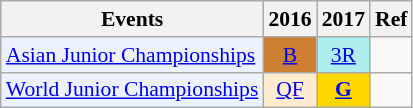<table style='font-size: 90%; text-align:center;' class='wikitable'>
<tr>
<th>Events</th>
<th>2016</th>
<th>2017</th>
<th>Ref</th>
</tr>
<tr>
<td bgcolor="#ECF2FF"; align="left"><a href='#'>Asian Junior Championships</a></td>
<td bgcolor=CD7F32><a href='#'>B</a></td>
<td bgcolor=AFEEEE><a href='#'>3R</a></td>
<td></td>
</tr>
<tr>
<td bgcolor="#ECF2FF"; align="left"><a href='#'>World Junior Championships</a></td>
<td bgcolor=FFEBCD><a href='#'>QF</a></td>
<td bgcolor=gold><a href='#'><strong>G</strong></a></td>
<td></td>
</tr>
</table>
